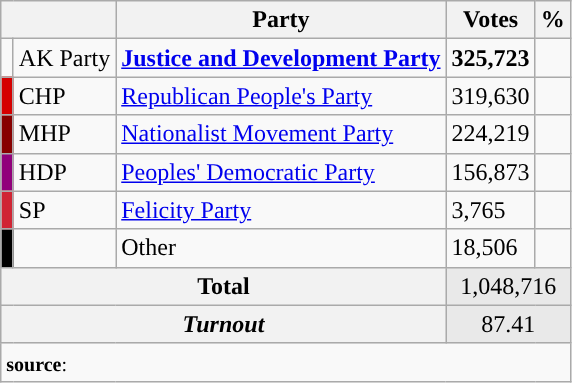<table class="wikitable">
<tr>
<th colspan="2" align="center"></th>
<th align="center">Party</th>
<th align="center">Votes</th>
<th align="center">%</th>
</tr>
<tr align="left">
<td></td>
<td>AK Party</td>
<td><strong><a href='#'>Justice and Development Party</a></strong></td>
<td><strong>325,723</strong></td>
<td><strong></strong></td>
</tr>
<tr align="left">
<td bgcolor="#d50000" width="1"></td>
<td>CHP</td>
<td><a href='#'>Republican People's Party</a></td>
<td>319,630</td>
<td></td>
</tr>
<tr align="left">
<td bgcolor="#870000" width="1"></td>
<td>MHP</td>
<td><a href='#'>Nationalist Movement Party</a></td>
<td>224,219</td>
<td></td>
</tr>
<tr align="left">
<td bgcolor="#91007B" width="1"></td>
<td>HDP</td>
<td><a href='#'>Peoples' Democratic Party</a></td>
<td>156,873</td>
<td></td>
</tr>
<tr align="left">
<td bgcolor="#D02433" width="1"></td>
<td>SP</td>
<td><a href='#'>Felicity Party</a></td>
<td>3,765</td>
<td></td>
</tr>
<tr align="left">
<td bgcolor=" " width="1"></td>
<td></td>
<td>Other</td>
<td>18,506</td>
<td></td>
</tr>
<tr align="left" style="background-color:#E9E9E9">
<th colspan="3" align="center"><strong>Total</strong></th>
<td colspan="5" align="center">1,048,716</td>
</tr>
<tr align="left" style="background-color:#E9E9E9">
<th colspan="3" align="center"><em>Turnout</em></th>
<td colspan="5" align="center">87.41</td>
</tr>
<tr>
<td colspan="9" align="left"><small><strong>source</strong>: </small></td>
</tr>
</table>
